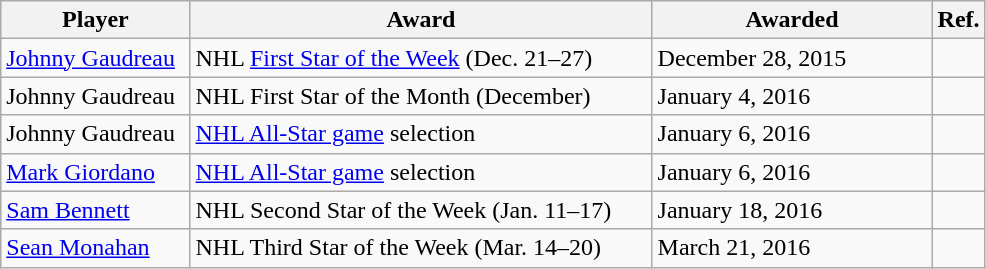<table class="wikitable sortable" style="width:52%;">
<tr>
<th style="width:20%;">Player</th>
<th style="width:50%;">Award</th>
<th style="width:30%;" data-sort-type="date">Awarded</th>
<th style="width:10%;">Ref.</th>
</tr>
<tr>
<td><a href='#'>Johnny Gaudreau</a></td>
<td>NHL <a href='#'>First Star of the Week</a> (Dec. 21–27)</td>
<td>December 28, 2015</td>
<td></td>
</tr>
<tr>
<td>Johnny Gaudreau</td>
<td>NHL First Star of the Month (December)</td>
<td>January 4, 2016</td>
<td></td>
</tr>
<tr>
<td>Johnny Gaudreau</td>
<td><a href='#'>NHL All-Star game</a> selection</td>
<td>January 6, 2016</td>
<td></td>
</tr>
<tr>
<td><a href='#'>Mark Giordano</a></td>
<td><a href='#'>NHL All-Star game</a> selection</td>
<td>January 6, 2016</td>
<td></td>
</tr>
<tr>
<td><a href='#'>Sam Bennett</a></td>
<td>NHL Second Star of the Week (Jan. 11–17)</td>
<td>January 18, 2016</td>
<td></td>
</tr>
<tr>
<td><a href='#'>Sean Monahan</a></td>
<td>NHL Third Star of the Week (Mar. 14–20)</td>
<td>March 21, 2016</td>
<td></td>
</tr>
</table>
